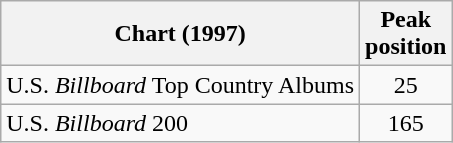<table class="wikitable">
<tr>
<th>Chart (1997)</th>
<th>Peak<br>position</th>
</tr>
<tr>
<td>U.S. <em>Billboard</em> Top Country Albums</td>
<td align="center">25</td>
</tr>
<tr>
<td>U.S. <em>Billboard</em> 200</td>
<td align="center">165</td>
</tr>
</table>
